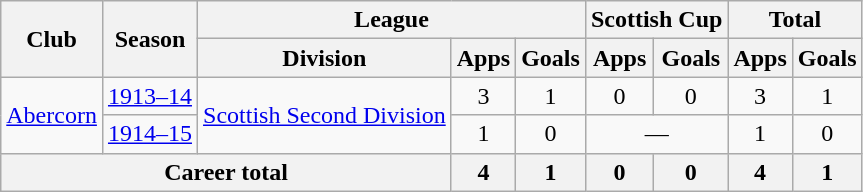<table class="wikitable" style="text-align: center;">
<tr>
<th rowspan="2">Club</th>
<th rowspan="2">Season</th>
<th colspan="3">League</th>
<th colspan="2">Scottish Cup</th>
<th colspan="2">Total</th>
</tr>
<tr>
<th>Division</th>
<th>Apps</th>
<th>Goals</th>
<th>Apps</th>
<th>Goals</th>
<th>Apps</th>
<th>Goals</th>
</tr>
<tr>
<td rowspan="2"><a href='#'>Abercorn</a></td>
<td><a href='#'>1913–14</a></td>
<td rowspan="2"><a href='#'>Scottish Second Division</a></td>
<td>3</td>
<td>1</td>
<td>0</td>
<td>0</td>
<td>3</td>
<td>1</td>
</tr>
<tr>
<td><a href='#'>1914–15</a></td>
<td>1</td>
<td>0</td>
<td colspan="2">—</td>
<td>1</td>
<td>0</td>
</tr>
<tr>
<th colspan="3">Career total</th>
<th>4</th>
<th>1</th>
<th>0</th>
<th>0</th>
<th>4</th>
<th>1</th>
</tr>
</table>
